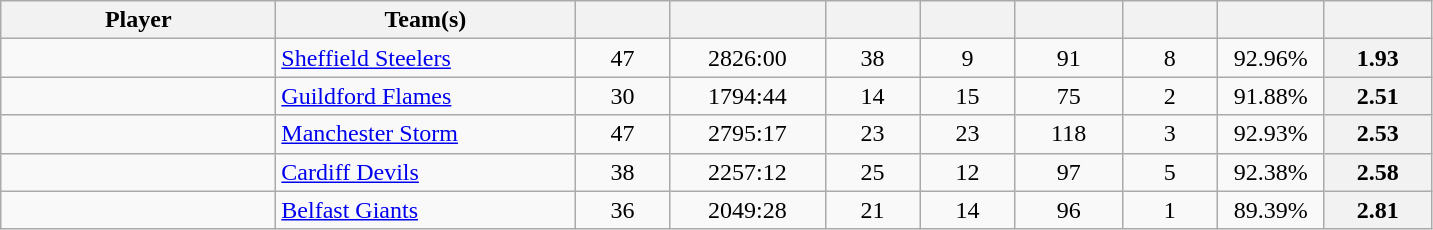<table class="wikitable sortable" style="text-align: center">
<tr>
<th style="width: 11em;">Player</th>
<th style="width: 12em;">Team(s)</th>
<th style="width: 3.5em;"></th>
<th style="width: 6em;"></th>
<th style="width: 3.5em;"></th>
<th style="width: 3.5em;"></th>
<th style="width: 4em;"></th>
<th style="width: 3.5em;"></th>
<th style="width: 4em;"></th>
<th style="width: 4em;"></th>
</tr>
<tr>
<td style="text-align:left;"></td>
<td style="text-align:left;"><a href='#'>Sheffield Steelers</a></td>
<td>47</td>
<td>2826:00</td>
<td>38</td>
<td>9</td>
<td>91</td>
<td>8</td>
<td>92.96%</td>
<th>1.93</th>
</tr>
<tr>
<td style="text-align:left;"></td>
<td style="text-align:left;"><a href='#'>Guildford Flames</a></td>
<td>30</td>
<td>1794:44</td>
<td>14</td>
<td>15</td>
<td>75</td>
<td>2</td>
<td>91.88%</td>
<th>2.51</th>
</tr>
<tr>
<td style="text-align:left;"></td>
<td style="text-align:left;"><a href='#'>Manchester Storm</a></td>
<td>47</td>
<td>2795:17</td>
<td>23</td>
<td>23</td>
<td>118</td>
<td>3</td>
<td>92.93%</td>
<th>2.53</th>
</tr>
<tr>
<td style="text-align:left;"></td>
<td style="text-align:left;"><a href='#'>Cardiff Devils</a></td>
<td>38</td>
<td>2257:12</td>
<td>25</td>
<td>12</td>
<td>97</td>
<td>5</td>
<td>92.38%</td>
<th>2.58</th>
</tr>
<tr>
<td style="text-align:left;"></td>
<td style="text-align:left;"><a href='#'>Belfast Giants</a></td>
<td>36</td>
<td>2049:28</td>
<td>21</td>
<td>14</td>
<td>96</td>
<td>1</td>
<td>89.39%</td>
<th>2.81</th>
</tr>
</table>
